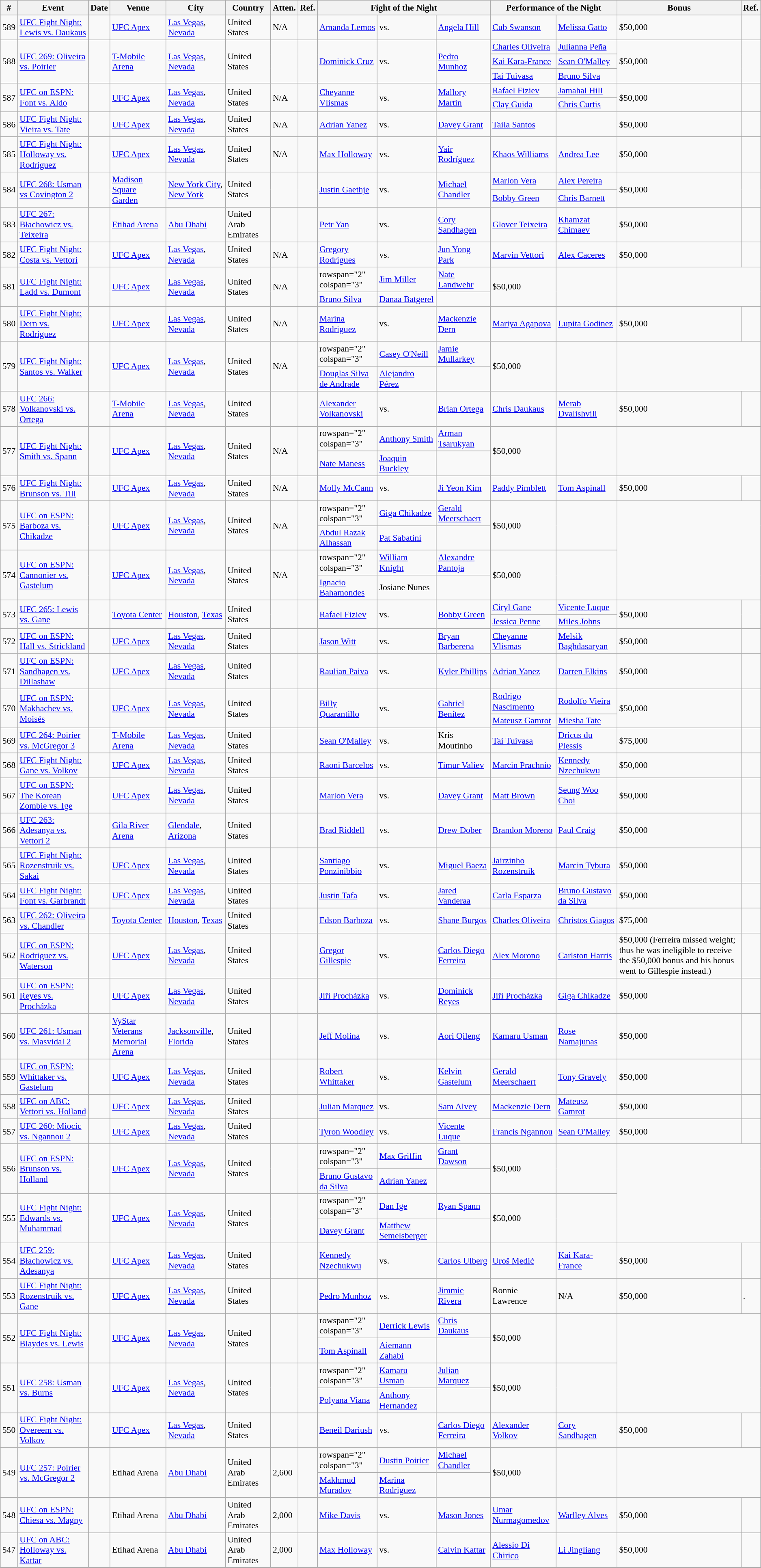<table class="sortable wikitable succession-box" style="font-size:90%;">
<tr>
<th scope="col">#</th>
<th scope="col">Event</th>
<th scope="col">Date</th>
<th scope="col">Venue</th>
<th scope="col">City</th>
<th scope="col">Country</th>
<th scope="col">Atten.</th>
<th scope="col">Ref.</th>
<th colspan="3">Fight of the Night</th>
<th colspan="2">Performance of the Night</th>
<th scope="col">Bonus</th>
<th scope="col">Ref.</th>
</tr>
<tr>
<td>589</td>
<td><a href='#'>UFC Fight Night: Lewis vs. Daukaus</a></td>
<td></td>
<td><a href='#'>UFC Apex</a></td>
<td><a href='#'>Las Vegas</a>, <a href='#'>Nevada</a></td>
<td>United States</td>
<td>N/A</td>
<td></td>
<td><a href='#'>Amanda Lemos</a></td>
<td>vs.</td>
<td><a href='#'>Angela Hill</a></td>
<td><a href='#'>Cub Swanson</a></td>
<td><a href='#'>Melissa Gatto</a></td>
<td>$50,000</td>
<td></td>
</tr>
<tr>
<td rowspan="3">588</td>
<td rowspan="3"><a href='#'>UFC 269: Oliveira vs. Poirier</a></td>
<td rowspan="3"></td>
<td rowspan="3"><a href='#'>T-Mobile Arena</a></td>
<td rowspan="3"><a href='#'>Las Vegas</a>, <a href='#'>Nevada</a></td>
<td rowspan="3">United States</td>
<td rowspan="3"></td>
<td rowspan="3"></td>
<td rowspan="3"><a href='#'>Dominick Cruz</a></td>
<td rowspan="3">vs.</td>
<td rowspan="3"><a href='#'>Pedro Munhoz</a></td>
<td><a href='#'>Charles Oliveira</a></td>
<td><a href='#'>Julianna Peña</a></td>
<td rowspan="3">$50,000</td>
<td rowspan="3"></td>
</tr>
<tr>
<td><a href='#'>Kai Kara-France</a></td>
<td><a href='#'>Sean O'Malley</a></td>
</tr>
<tr>
<td><a href='#'>Tai Tuivasa</a></td>
<td><a href='#'>Bruno Silva</a></td>
</tr>
<tr>
<td rowspan="2">587</td>
<td rowspan="2"><a href='#'>UFC on ESPN: Font vs. Aldo</a></td>
<td rowspan="2"></td>
<td rowspan="2"><a href='#'>UFC Apex</a></td>
<td rowspan="2"><a href='#'>Las Vegas</a>, <a href='#'>Nevada</a></td>
<td rowspan="2">United States</td>
<td rowspan="2">N/A</td>
<td rowspan="2"></td>
<td rowspan="2"><a href='#'>Cheyanne Vlismas</a></td>
<td rowspan="2">vs.</td>
<td rowspan="2"><a href='#'>Mallory Martin</a></td>
<td><a href='#'>Rafael Fiziev</a></td>
<td><a href='#'>Jamahal Hill</a></td>
<td rowspan="2">$50,000</td>
<td rowspan="2"></td>
</tr>
<tr>
<td><a href='#'>Clay Guida</a></td>
<td><a href='#'>Chris Curtis</a></td>
</tr>
<tr>
<td>586</td>
<td><a href='#'>UFC Fight Night: Vieira vs. Tate</a></td>
<td></td>
<td><a href='#'>UFC Apex</a></td>
<td><a href='#'>Las Vegas</a>, <a href='#'>Nevada</a></td>
<td>United States</td>
<td>N/A</td>
<td></td>
<td><a href='#'>Adrian Yanez</a></td>
<td>vs.</td>
<td><a href='#'>Davey Grant</a></td>
<td><a href='#'>Taila Santos</a></td>
<td></td>
<td>$50,000</td>
<td></td>
</tr>
<tr>
<td>585</td>
<td><a href='#'>UFC Fight Night: Holloway vs. Rodríguez</a></td>
<td></td>
<td><a href='#'>UFC Apex</a></td>
<td><a href='#'>Las Vegas</a>, <a href='#'>Nevada</a></td>
<td>United States</td>
<td>N/A</td>
<td></td>
<td><a href='#'>Max Holloway</a></td>
<td>vs.</td>
<td><a href='#'>Yair Rodríguez</a></td>
<td><a href='#'>Khaos Williams</a></td>
<td><a href='#'>Andrea Lee</a></td>
<td>$50,000</td>
<td></td>
</tr>
<tr>
<td rowspan="2">584</td>
<td rowspan="2"><a href='#'>UFC 268: Usman vs Covington 2</a></td>
<td rowspan="2"></td>
<td rowspan="2"><a href='#'>Madison Square Garden</a></td>
<td rowspan="2"><a href='#'>New York City</a>, <a href='#'>New York</a></td>
<td rowspan="2">United States</td>
<td rowspan="2"></td>
<td rowspan="2"></td>
<td rowspan="2"><a href='#'>Justin Gaethje</a></td>
<td rowspan="2">vs.</td>
<td rowspan="2"><a href='#'>Michael Chandler</a></td>
<td><a href='#'>Marlon Vera</a></td>
<td><a href='#'>Alex Pereira</a></td>
<td rowspan="2">$50,000</td>
<td rowspan="2"></td>
</tr>
<tr>
<td><a href='#'>Bobby Green</a></td>
<td><a href='#'>Chris Barnett</a></td>
</tr>
<tr>
<td>583</td>
<td><a href='#'>UFC 267: Błachowicz vs. Teixeira</a></td>
<td></td>
<td><a href='#'>Etihad Arena</a></td>
<td><a href='#'>Abu Dhabi</a></td>
<td>United Arab Emirates</td>
<td></td>
<td></td>
<td><a href='#'>Petr Yan</a></td>
<td>vs.</td>
<td><a href='#'>Cory Sandhagen</a></td>
<td><a href='#'>Glover Teixeira</a></td>
<td><a href='#'>Khamzat Chimaev</a></td>
<td>$50,000</td>
<td></td>
</tr>
<tr>
<td>582</td>
<td><a href='#'>UFC Fight Night: Costa vs. Vettori</a></td>
<td></td>
<td><a href='#'>UFC Apex</a></td>
<td><a href='#'>Las Vegas</a>, <a href='#'>Nevada</a></td>
<td>United States</td>
<td>N/A</td>
<td></td>
<td><a href='#'>Gregory Rodrigues</a></td>
<td>vs.</td>
<td><a href='#'>Jun Yong Park</a></td>
<td><a href='#'>Marvin Vettori</a></td>
<td><a href='#'>Alex Caceres</a></td>
<td>$50,000</td>
<td></td>
</tr>
<tr>
<td rowspan="2">581</td>
<td rowspan="2"><a href='#'>UFC Fight Night: Ladd vs. Dumont</a></td>
<td rowspan="2"></td>
<td rowspan="2"><a href='#'>UFC Apex</a></td>
<td rowspan="2"><a href='#'>Las Vegas</a>, <a href='#'>Nevada</a></td>
<td rowspan="2">United States</td>
<td rowspan="2">N/A</td>
<td rowspan="2"></td>
<td>rowspan="2" colspan="3" </td>
<td><a href='#'>Jim Miller</a></td>
<td><a href='#'>Nate Landwehr</a></td>
<td rowspan="2">$50,000</td>
<td rowspan="2"></td>
</tr>
<tr>
<td><a href='#'>Bruno Silva</a></td>
<td><a href='#'>Danaa Batgerel</a></td>
</tr>
<tr>
<td>580</td>
<td><a href='#'>UFC Fight Night: Dern vs. Rodriguez</a></td>
<td></td>
<td><a href='#'>UFC Apex</a></td>
<td><a href='#'>Las Vegas</a>, <a href='#'>Nevada</a></td>
<td>United States</td>
<td>N/A</td>
<td></td>
<td><a href='#'>Marina Rodriguez</a></td>
<td>vs.</td>
<td><a href='#'>Mackenzie Dern</a></td>
<td><a href='#'>Mariya Agapova</a></td>
<td><a href='#'>Lupita Godinez</a></td>
<td>$50,000</td>
<td></td>
</tr>
<tr>
<td rowspan="2">579</td>
<td rowspan="2"><a href='#'>UFC Fight Night: Santos vs. Walker</a></td>
<td rowspan="2"></td>
<td rowspan="2"><a href='#'>UFC Apex</a></td>
<td rowspan="2"><a href='#'>Las Vegas</a>, <a href='#'>Nevada</a></td>
<td rowspan="2">United States</td>
<td rowspan="2">N/A</td>
<td rowspan="2"></td>
<td>rowspan="2" colspan="3" </td>
<td><a href='#'>Casey O'Neill</a></td>
<td><a href='#'>Jamie Mullarkey</a></td>
<td rowspan="2">$50,000</td>
<td rowspan="2"></td>
</tr>
<tr>
<td><a href='#'>Douglas Silva de Andrade</a></td>
<td><a href='#'>Alejandro Pérez</a></td>
</tr>
<tr>
<td>578</td>
<td><a href='#'>UFC 266: Volkanovski vs. Ortega</a></td>
<td></td>
<td><a href='#'>T-Mobile Arena</a></td>
<td><a href='#'>Las Vegas</a>, <a href='#'>Nevada</a></td>
<td>United States</td>
<td></td>
<td></td>
<td><a href='#'>Alexander Volkanovski</a></td>
<td>vs.</td>
<td><a href='#'>Brian Ortega</a></td>
<td><a href='#'>Chris Daukaus</a></td>
<td><a href='#'>Merab Dvalishvili</a></td>
<td>$50,000</td>
<td></td>
</tr>
<tr>
<td rowspan="2">577</td>
<td rowspan="2"><a href='#'>UFC Fight Night: Smith vs. Spann</a></td>
<td rowspan="2"></td>
<td rowspan="2"><a href='#'>UFC Apex</a></td>
<td rowspan="2"><a href='#'>Las Vegas</a>, <a href='#'>Nevada</a></td>
<td rowspan="2">United States</td>
<td rowspan="2">N/A</td>
<td rowspan="2"></td>
<td>rowspan="2" colspan="3" </td>
<td><a href='#'>Anthony Smith</a></td>
<td><a href='#'>Arman Tsarukyan</a></td>
<td rowspan="2">$50,000</td>
<td rowspan="2"></td>
</tr>
<tr>
<td><a href='#'>Nate Maness</a></td>
<td><a href='#'>Joaquin Buckley</a></td>
</tr>
<tr>
<td>576</td>
<td><a href='#'>UFC Fight Night: Brunson vs. Till</a></td>
<td></td>
<td><a href='#'>UFC Apex</a></td>
<td><a href='#'>Las Vegas</a>, <a href='#'>Nevada</a></td>
<td>United States</td>
<td>N/A</td>
<td></td>
<td><a href='#'>Molly McCann</a></td>
<td>vs.</td>
<td><a href='#'>Ji Yeon Kim</a></td>
<td><a href='#'>Paddy Pimblett</a></td>
<td><a href='#'>Tom Aspinall</a></td>
<td>$50,000</td>
<td></td>
</tr>
<tr>
<td rowspan="2">575</td>
<td rowspan="2"><a href='#'>UFC on ESPN: Barboza vs. Chikadze</a></td>
<td rowspan="2"></td>
<td rowspan="2"><a href='#'>UFC Apex</a></td>
<td rowspan="2"><a href='#'>Las Vegas</a>, <a href='#'>Nevada</a></td>
<td rowspan="2">United States</td>
<td rowspan="2">N/A</td>
<td rowspan="2"></td>
<td>rowspan="2" colspan="3" </td>
<td><a href='#'>Giga Chikadze</a></td>
<td><a href='#'>Gerald Meerschaert</a></td>
<td rowspan="2">$50,000</td>
<td rowspan="2"></td>
</tr>
<tr>
<td><a href='#'>Abdul Razak Alhassan</a></td>
<td><a href='#'>Pat Sabatini</a></td>
</tr>
<tr>
<td rowspan="2">574</td>
<td rowspan="2"><a href='#'>UFC on ESPN: Cannonier vs. Gastelum</a></td>
<td rowspan="2"></td>
<td rowspan="2"><a href='#'>UFC Apex</a></td>
<td rowspan="2"><a href='#'>Las Vegas</a>, <a href='#'>Nevada</a></td>
<td rowspan="2">United States</td>
<td rowspan="2">N/A</td>
<td rowspan="2"></td>
<td>rowspan="2" colspan="3" </td>
<td><a href='#'>William Knight</a></td>
<td><a href='#'>Alexandre Pantoja</a></td>
<td rowspan="2">$50,000</td>
<td rowspan="2"></td>
</tr>
<tr>
<td><a href='#'>Ignacio Bahamondes</a></td>
<td>Josiane Nunes</td>
</tr>
<tr>
<td rowspan="2">573</td>
<td rowspan="2"><a href='#'>UFC 265: Lewis vs. Gane</a></td>
<td rowspan="2"></td>
<td rowspan="2"><a href='#'>Toyota Center</a></td>
<td rowspan="2"><a href='#'>Houston</a>, <a href='#'>Texas</a></td>
<td rowspan="2">United States</td>
<td rowspan="2"></td>
<td rowspan="2"></td>
<td rowspan="2"><a href='#'>Rafael Fiziev</a></td>
<td rowspan="2">vs.</td>
<td rowspan="2"><a href='#'>Bobby Green</a></td>
<td><a href='#'>Ciryl Gane</a></td>
<td><a href='#'>Vicente Luque</a></td>
<td rowspan="2">$50,000</td>
<td rowspan="2"></td>
</tr>
<tr>
<td><a href='#'>Jessica Penne</a></td>
<td><a href='#'>Miles Johns</a></td>
</tr>
<tr>
<td>572</td>
<td><a href='#'>UFC on ESPN: Hall vs. Strickland</a></td>
<td></td>
<td><a href='#'>UFC Apex</a></td>
<td><a href='#'>Las Vegas</a>, <a href='#'>Nevada</a></td>
<td>United States</td>
<td></td>
<td></td>
<td><a href='#'>Jason Witt</a></td>
<td>vs.</td>
<td><a href='#'>Bryan Barberena</a></td>
<td><a href='#'>Cheyanne Vlismas</a></td>
<td><a href='#'>Melsik Baghdasaryan</a></td>
<td>$50,000</td>
<td></td>
</tr>
<tr>
<td>571</td>
<td><a href='#'>UFC on ESPN: Sandhagen vs. Dillashaw</a></td>
<td></td>
<td><a href='#'>UFC Apex</a></td>
<td><a href='#'>Las Vegas</a>, <a href='#'>Nevada</a></td>
<td>United States</td>
<td></td>
<td></td>
<td><a href='#'>Raulian Paiva</a></td>
<td>vs.</td>
<td><a href='#'>Kyler Phillips</a></td>
<td><a href='#'>Adrian Yanez</a></td>
<td><a href='#'>Darren Elkins</a></td>
<td>$50,000</td>
<td></td>
</tr>
<tr>
<td rowspan="2">570</td>
<td rowspan="2"><a href='#'>UFC on ESPN: Makhachev vs. Moisés</a></td>
<td rowspan="2"></td>
<td rowspan="2"><a href='#'>UFC Apex</a></td>
<td rowspan="2"><a href='#'>Las Vegas</a>, <a href='#'>Nevada</a></td>
<td rowspan="2">United States</td>
<td rowspan="2"></td>
<td rowspan="2"></td>
<td rowspan="2"><a href='#'>Billy Quarantillo</a></td>
<td rowspan="2">vs.</td>
<td rowspan="2"><a href='#'>Gabriel Benítez</a></td>
<td><a href='#'>Rodrigo Nascimento</a></td>
<td><a href='#'>Rodolfo Vieira</a></td>
<td rowspan="2">$50,000</td>
<td rowspan="2"></td>
</tr>
<tr>
<td><a href='#'>Mateusz Gamrot</a></td>
<td><a href='#'>Miesha Tate</a></td>
</tr>
<tr>
<td>569</td>
<td><a href='#'>UFC 264: Poirier vs. McGregor 3</a></td>
<td></td>
<td><a href='#'>T-Mobile Arena</a></td>
<td><a href='#'>Las Vegas</a>, <a href='#'>Nevada</a></td>
<td>United States</td>
<td></td>
<td></td>
<td><a href='#'>Sean O'Malley</a></td>
<td>vs.</td>
<td>Kris Moutinho</td>
<td><a href='#'>Tai Tuivasa</a></td>
<td><a href='#'>Dricus du Plessis</a></td>
<td>$75,000</td>
<td></td>
</tr>
<tr>
<td>568</td>
<td><a href='#'>UFC Fight Night: Gane vs. Volkov</a></td>
<td></td>
<td><a href='#'>UFC Apex</a></td>
<td><a href='#'>Las Vegas</a>, <a href='#'>Nevada</a></td>
<td>United States</td>
<td></td>
<td></td>
<td><a href='#'>Raoni Barcelos</a></td>
<td>vs.</td>
<td><a href='#'>Timur Valiev</a></td>
<td><a href='#'>Marcin Prachnio</a></td>
<td><a href='#'>Kennedy Nzechukwu</a></td>
<td>$50,000</td>
<td></td>
</tr>
<tr>
<td>567</td>
<td><a href='#'>UFC on ESPN: The Korean Zombie vs. Ige</a></td>
<td></td>
<td><a href='#'>UFC Apex</a></td>
<td><a href='#'>Las Vegas</a>, <a href='#'>Nevada</a></td>
<td>United States</td>
<td></td>
<td></td>
<td><a href='#'>Marlon Vera</a></td>
<td>vs.</td>
<td><a href='#'>Davey Grant</a></td>
<td><a href='#'>Matt Brown</a></td>
<td><a href='#'>Seung Woo Choi</a></td>
<td>$50,000</td>
<td></td>
</tr>
<tr>
<td>566</td>
<td><a href='#'>UFC 263: Adesanya vs. Vettori 2</a></td>
<td></td>
<td><a href='#'>Gila River Arena</a></td>
<td><a href='#'>Glendale</a>, <a href='#'>Arizona</a></td>
<td>United States</td>
<td></td>
<td></td>
<td><a href='#'>Brad Riddell</a></td>
<td>vs.</td>
<td><a href='#'>Drew Dober</a></td>
<td><a href='#'>Brandon Moreno</a></td>
<td><a href='#'>Paul Craig</a></td>
<td>$50,000</td>
<td></td>
</tr>
<tr>
<td>565</td>
<td><a href='#'>UFC Fight Night: Rozenstruik vs. Sakai</a></td>
<td></td>
<td><a href='#'>UFC Apex</a></td>
<td><a href='#'>Las Vegas</a>, <a href='#'>Nevada</a></td>
<td>United States</td>
<td></td>
<td></td>
<td><a href='#'>Santiago Ponzinibbio</a></td>
<td>vs.</td>
<td><a href='#'>Miguel Baeza</a></td>
<td><a href='#'>Jairzinho Rozenstruik</a></td>
<td><a href='#'>Marcin Tybura</a></td>
<td>$50,000</td>
<td></td>
</tr>
<tr>
<td>564</td>
<td><a href='#'>UFC Fight Night: Font vs. Garbrandt</a></td>
<td></td>
<td><a href='#'>UFC Apex</a></td>
<td><a href='#'>Las Vegas</a>, <a href='#'>Nevada</a></td>
<td>United States</td>
<td></td>
<td></td>
<td><a href='#'>Justin Tafa</a></td>
<td>vs.</td>
<td><a href='#'>Jared Vanderaa</a></td>
<td><a href='#'>Carla Esparza</a></td>
<td><a href='#'>Bruno Gustavo da Silva</a></td>
<td>$50,000</td>
<td></td>
</tr>
<tr>
<td>563</td>
<td><a href='#'>UFC 262: Oliveira vs. Chandler</a></td>
<td></td>
<td><a href='#'>Toyota Center</a></td>
<td><a href='#'>Houston</a>, <a href='#'>Texas</a></td>
<td>United States</td>
<td></td>
<td></td>
<td><a href='#'>Edson Barboza</a></td>
<td>vs.</td>
<td><a href='#'>Shane Burgos</a></td>
<td><a href='#'>Charles Oliveira</a></td>
<td><a href='#'>Christos Giagos</a></td>
<td>$75,000</td>
<td></td>
</tr>
<tr>
<td>562</td>
<td><a href='#'>UFC on ESPN: Rodriguez vs. Waterson</a></td>
<td></td>
<td><a href='#'>UFC Apex</a></td>
<td><a href='#'>Las Vegas</a>, <a href='#'>Nevada</a></td>
<td>United States</td>
<td></td>
<td></td>
<td><a href='#'>Gregor Gillespie</a></td>
<td>vs.</td>
<td><a href='#'>Carlos Diego Ferreira</a></td>
<td><a href='#'>Alex Morono</a></td>
<td><a href='#'>Carlston Harris</a></td>
<td>$50,000 (Ferreira missed weight; thus he was ineligible to receive the $50,000 bonus and his bonus went to Gillespie instead.)</td>
<td></td>
</tr>
<tr>
<td>561</td>
<td><a href='#'>UFC on ESPN: Reyes vs. Procházka</a></td>
<td></td>
<td><a href='#'>UFC Apex</a></td>
<td><a href='#'>Las Vegas</a>, <a href='#'>Nevada</a></td>
<td>United States</td>
<td></td>
<td></td>
<td><a href='#'>Jiří Procházka</a></td>
<td>vs.</td>
<td><a href='#'>Dominick Reyes</a></td>
<td><a href='#'>Jiří Procházka</a></td>
<td><a href='#'>Giga Chikadze</a></td>
<td>$50,000</td>
<td></td>
</tr>
<tr>
<td>560</td>
<td><a href='#'>UFC 261: Usman vs. Masvidal 2</a></td>
<td></td>
<td><a href='#'>VyStar Veterans Memorial Arena</a></td>
<td><a href='#'>Jacksonville</a>, <a href='#'>Florida</a></td>
<td>United States</td>
<td></td>
<td></td>
<td><a href='#'>Jeff Molina</a></td>
<td>vs.</td>
<td><a href='#'>Aori Qileng</a></td>
<td><a href='#'>Kamaru Usman</a></td>
<td><a href='#'>Rose Namajunas</a></td>
<td>$50,000</td>
<td></td>
</tr>
<tr>
<td>559</td>
<td><a href='#'>UFC on ESPN: Whittaker vs. Gastelum</a></td>
<td></td>
<td><a href='#'>UFC Apex</a></td>
<td><a href='#'>Las Vegas</a>, <a href='#'>Nevada</a></td>
<td>United States</td>
<td></td>
<td></td>
<td><a href='#'>Robert Whittaker</a></td>
<td>vs.</td>
<td><a href='#'>Kelvin Gastelum</a></td>
<td><a href='#'>Gerald Meerschaert</a></td>
<td><a href='#'>Tony Gravely</a></td>
<td>$50,000</td>
<td></td>
</tr>
<tr>
<td>558</td>
<td><a href='#'>UFC on ABC: Vettori vs. Holland</a></td>
<td></td>
<td><a href='#'>UFC Apex</a></td>
<td><a href='#'>Las Vegas</a>, <a href='#'>Nevada</a></td>
<td>United States</td>
<td></td>
<td></td>
<td><a href='#'>Julian Marquez</a></td>
<td>vs.</td>
<td><a href='#'>Sam Alvey</a></td>
<td><a href='#'>Mackenzie Dern</a></td>
<td><a href='#'>Mateusz Gamrot</a></td>
<td>$50,000</td>
<td></td>
</tr>
<tr>
<td>557</td>
<td><a href='#'>UFC 260: Miocic vs. Ngannou 2</a></td>
<td></td>
<td><a href='#'>UFC Apex</a></td>
<td><a href='#'>Las Vegas</a>, <a href='#'>Nevada</a></td>
<td>United States</td>
<td></td>
<td></td>
<td><a href='#'>Tyron Woodley</a></td>
<td>vs.</td>
<td><a href='#'>Vicente Luque</a></td>
<td><a href='#'>Francis Ngannou</a></td>
<td><a href='#'>Sean O'Malley</a></td>
<td>$50,000</td>
<td></td>
</tr>
<tr>
<td rowspan="2">556</td>
<td rowspan="2"><a href='#'>UFC on ESPN: Brunson vs. Holland</a></td>
<td rowspan="2"></td>
<td rowspan="2"><a href='#'>UFC Apex</a></td>
<td rowspan="2"><a href='#'>Las Vegas</a>, <a href='#'>Nevada</a></td>
<td rowspan="2">United States</td>
<td rowspan="2"></td>
<td rowspan="2"></td>
<td>rowspan="2" colspan="3" </td>
<td><a href='#'>Max Griffin</a></td>
<td><a href='#'>Grant Dawson</a></td>
<td rowspan="2">$50,000</td>
<td rowspan="2"></td>
</tr>
<tr>
<td><a href='#'>Bruno Gustavo da Silva</a></td>
<td><a href='#'>Adrian Yanez</a></td>
</tr>
<tr>
<td rowspan="2">555</td>
<td rowspan="2"><a href='#'>UFC Fight Night: Edwards vs. Muhammad</a></td>
<td rowspan="2"></td>
<td rowspan="2"><a href='#'>UFC Apex</a></td>
<td rowspan="2"><a href='#'>Las Vegas</a>, <a href='#'>Nevada</a></td>
<td rowspan="2">United States</td>
<td rowspan="2"></td>
<td rowspan="2"></td>
<td>rowspan="2" colspan="3" </td>
<td><a href='#'>Dan Ige</a></td>
<td><a href='#'>Ryan Spann</a></td>
<td rowspan="2">$50,000</td>
<td rowspan="2"></td>
</tr>
<tr>
<td><a href='#'>Davey Grant</a></td>
<td><a href='#'>Matthew Semelsberger</a></td>
</tr>
<tr>
<td>554</td>
<td><a href='#'>UFC 259: Błachowicz vs. Adesanya</a></td>
<td></td>
<td><a href='#'>UFC Apex</a></td>
<td><a href='#'>Las Vegas</a>, <a href='#'>Nevada</a></td>
<td>United States</td>
<td></td>
<td></td>
<td><a href='#'>Kennedy Nzechukwu</a></td>
<td>vs.</td>
<td><a href='#'>Carlos Ulberg</a></td>
<td><a href='#'>Uroš Medić</a></td>
<td><a href='#'>Kai Kara-France</a></td>
<td>$50,000</td>
<td></td>
</tr>
<tr>
<td>553</td>
<td><a href='#'>UFC Fight Night: Rozenstruik vs. Gane</a></td>
<td></td>
<td><a href='#'>UFC Apex</a></td>
<td><a href='#'>Las Vegas</a>, <a href='#'>Nevada</a></td>
<td>United States</td>
<td></td>
<td></td>
<td><a href='#'>Pedro Munhoz</a></td>
<td>vs.</td>
<td><a href='#'>Jimmie Rivera</a></td>
<td>Ronnie Lawrence</td>
<td>N/A</td>
<td>$50,000</td>
<td>.</td>
</tr>
<tr>
<td rowspan="2">552</td>
<td rowspan="2"><a href='#'>UFC Fight Night: Blaydes vs. Lewis</a></td>
<td rowspan="2"></td>
<td rowspan="2"><a href='#'>UFC Apex</a></td>
<td rowspan="2"><a href='#'>Las Vegas</a>, <a href='#'>Nevada</a></td>
<td rowspan="2">United States</td>
<td rowspan="2"></td>
<td rowspan="2"></td>
<td>rowspan="2" colspan="3" </td>
<td><a href='#'>Derrick Lewis</a></td>
<td><a href='#'>Chris Daukaus</a></td>
<td rowspan="2">$50,000</td>
<td rowspan="2"></td>
</tr>
<tr>
<td><a href='#'>Tom Aspinall</a></td>
<td><a href='#'>Aiemann Zahabi</a></td>
</tr>
<tr>
<td rowspan="2">551</td>
<td rowspan="2"><a href='#'>UFC 258: Usman vs. Burns</a></td>
<td rowspan="2"></td>
<td rowspan="2"><a href='#'>UFC Apex</a></td>
<td rowspan="2"><a href='#'>Las Vegas</a>, <a href='#'>Nevada</a></td>
<td rowspan="2">United States</td>
<td rowspan="2"></td>
<td rowspan="2"></td>
<td>rowspan="2" colspan="3" </td>
<td><a href='#'>Kamaru Usman</a></td>
<td><a href='#'>Julian Marquez</a></td>
<td rowspan="2">$50,000</td>
<td rowspan="2"></td>
</tr>
<tr>
<td><a href='#'>Polyana Viana</a></td>
<td><a href='#'>Anthony Hernandez</a></td>
</tr>
<tr>
<td>550</td>
<td><a href='#'>UFC Fight Night: Overeem vs. Volkov</a></td>
<td></td>
<td><a href='#'>UFC Apex</a></td>
<td><a href='#'>Las Vegas</a>, <a href='#'>Nevada</a></td>
<td>United States</td>
<td></td>
<td></td>
<td><a href='#'>Beneil Dariush</a></td>
<td>vs.</td>
<td><a href='#'>Carlos Diego Ferreira</a></td>
<td><a href='#'>Alexander Volkov</a></td>
<td><a href='#'>Cory Sandhagen</a></td>
<td>$50,000</td>
<td></td>
</tr>
<tr>
<td rowspan="2">549</td>
<td rowspan="2"><a href='#'>UFC 257: Poirier vs. McGregor 2</a></td>
<td rowspan="2"></td>
<td rowspan="2">Etihad Arena</td>
<td rowspan="2"><a href='#'>Abu Dhabi</a></td>
<td rowspan="2">United Arab Emirates</td>
<td rowspan="2">2,600</td>
<td rowspan="2"></td>
<td>rowspan="2" colspan="3" </td>
<td><a href='#'>Dustin Poirier</a></td>
<td><a href='#'>Michael Chandler</a></td>
<td rowspan="2">$50,000</td>
<td rowspan="2"></td>
</tr>
<tr>
<td><a href='#'>Makhmud Muradov</a></td>
<td><a href='#'>Marina Rodriguez</a></td>
</tr>
<tr>
<td>548</td>
<td><a href='#'>UFC on ESPN: Chiesa vs. Magny</a></td>
<td></td>
<td>Etihad Arena</td>
<td><a href='#'>Abu Dhabi</a></td>
<td>United Arab Emirates</td>
<td>2,000</td>
<td></td>
<td><a href='#'>Mike Davis</a></td>
<td>vs.</td>
<td><a href='#'>Mason Jones</a></td>
<td><a href='#'>Umar Nurmagomedov</a></td>
<td><a href='#'>Warlley Alves</a></td>
<td>$50,000</td>
<td></td>
</tr>
<tr>
<td>547</td>
<td><a href='#'>UFC on ABC: Holloway vs. Kattar</a></td>
<td></td>
<td>Etihad Arena</td>
<td><a href='#'>Abu Dhabi</a></td>
<td>United Arab Emirates</td>
<td>2,000</td>
<td></td>
<td><a href='#'>Max Holloway</a></td>
<td>vs.</td>
<td><a href='#'>Calvin Kattar</a></td>
<td><a href='#'>Alessio Di Chirico</a></td>
<td><a href='#'>Li Jingliang</a></td>
<td>$50,000</td>
<td></td>
</tr>
<tr>
</tr>
</table>
